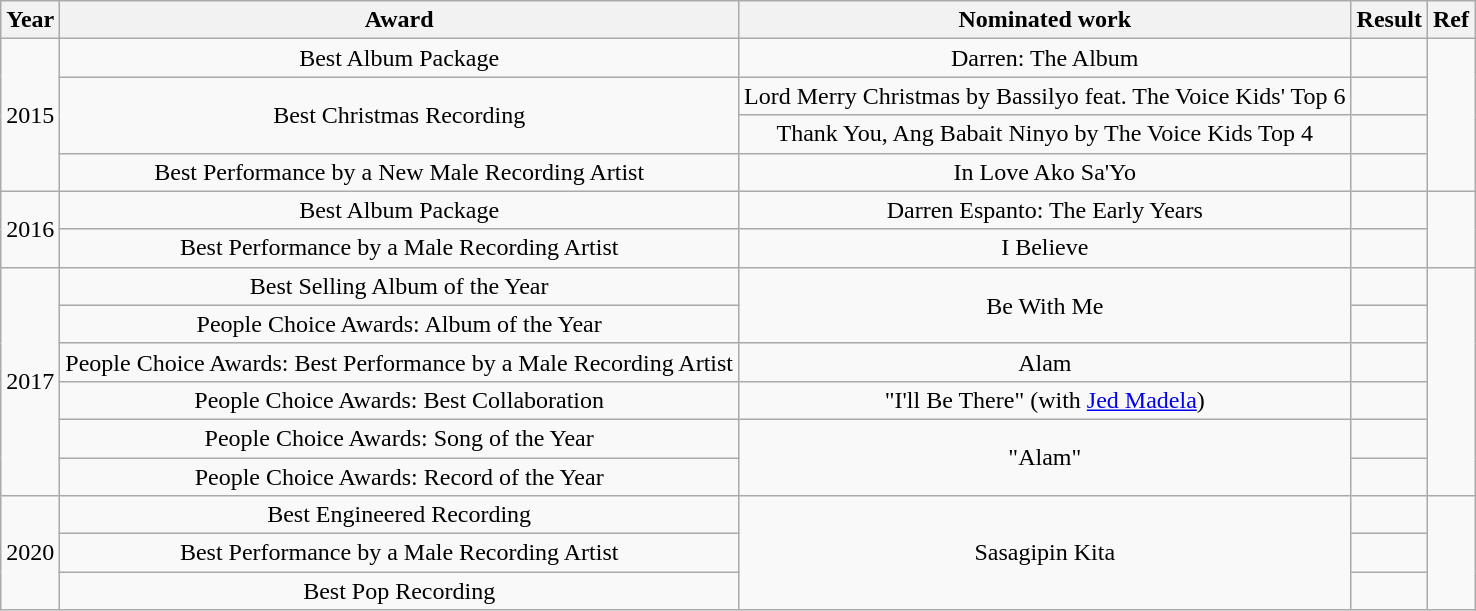<table class="wikitable sortable" style=text-align:center>
<tr>
<th>Year</th>
<th>Award</th>
<th>Nominated work</th>
<th>Result</th>
<th>Ref</th>
</tr>
<tr>
<td rowspan="4">2015</td>
<td>Best Album Package</td>
<td>Darren: The Album</td>
<td></td>
<td rowspan="4"></td>
</tr>
<tr>
<td rowspan="2">Best Christmas Recording</td>
<td>Lord Merry Christmas by Bassilyo feat. The Voice Kids' Top 6</td>
<td></td>
</tr>
<tr>
<td>Thank You, Ang Babait Ninyo by The Voice Kids Top 4</td>
<td></td>
</tr>
<tr>
<td>Best Performance by a New Male Recording Artist</td>
<td>In Love Ako Sa'Yo</td>
<td></td>
</tr>
<tr>
<td rowspan="2">2016</td>
<td>Best Album Package</td>
<td>Darren Espanto: The Early Years</td>
<td></td>
<td rowspan="2"></td>
</tr>
<tr>
<td>Best Performance by a Male Recording Artist</td>
<td>I Believe</td>
<td></td>
</tr>
<tr>
<td rowspan="6">2017</td>
<td>Best Selling Album of the Year</td>
<td rowspan="2">Be With Me</td>
<td></td>
<td rowspan="6"></td>
</tr>
<tr>
<td>People Choice Awards: Album of the Year</td>
<td></td>
</tr>
<tr>
<td>People Choice Awards: Best Performance by a Male Recording Artist</td>
<td>Alam</td>
<td></td>
</tr>
<tr>
<td>People Choice Awards: Best Collaboration</td>
<td>"I'll Be There" (with <a href='#'>Jed Madela</a>)</td>
<td></td>
</tr>
<tr>
<td>People Choice Awards: Song of the Year</td>
<td rowspan="2">"Alam"</td>
<td></td>
</tr>
<tr>
<td>People Choice Awards: Record of the Year</td>
<td></td>
</tr>
<tr>
<td rowspan="3">2020</td>
<td>Best Engineered Recording</td>
<td rowspan="3">Sasagipin Kita</td>
<td></td>
<td rowspan="3"></td>
</tr>
<tr>
<td>Best Performance by a Male Recording Artist</td>
<td></td>
</tr>
<tr>
<td>Best Pop Recording</td>
<td></td>
</tr>
</table>
